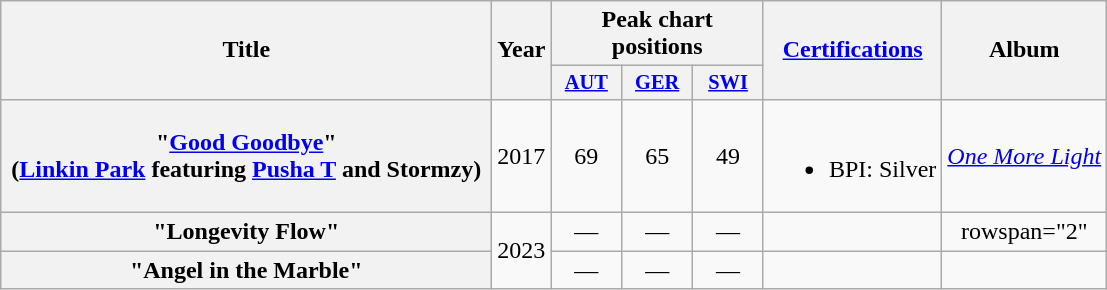<table class="wikitable plainrowheaders" style="text-align:center;">
<tr>
<th scope="col" rowspan="2" style="width:20em;">Title</th>
<th scope="col" rowspan="2" style="width:1em;">Year</th>
<th scope="col" colspan="3">Peak chart positions</th>
<th rowspan="2"><a href='#'>Certifications</a></th>
<th scope="col" rowspan="2">Album</th>
</tr>
<tr>
<th scope="col" style="width:3em;font-size:85%;"><a href='#'>AUT</a><br></th>
<th scope="col" style="width:3em;font-size:85%;"><a href='#'>GER</a><br></th>
<th scope="col" style="width:3em;font-size:85%;"><a href='#'>SWI</a><br></th>
</tr>
<tr>
<th scope="row">"<a href='#'>Good Goodbye</a>"<br><span>(<a href='#'>Linkin Park</a> featuring <a href='#'>Pusha T</a> and Stormzy)</span></th>
<td>2017</td>
<td>69</td>
<td>65</td>
<td>49</td>
<td><br><ul><li>BPI: Silver</li></ul></td>
<td><em><a href='#'>One More Light</a></em></td>
</tr>
<tr>
<th scope="row">"Longevity Flow"</th>
<td rowspan="2">2023</td>
<td>—</td>
<td>—</td>
<td>—</td>
<td></td>
<td>rowspan="2" </td>
</tr>
<tr>
<th scope="row">"Angel in the Marble"</th>
<td>—</td>
<td>—</td>
<td>—</td>
<td></td>
</tr>
</table>
